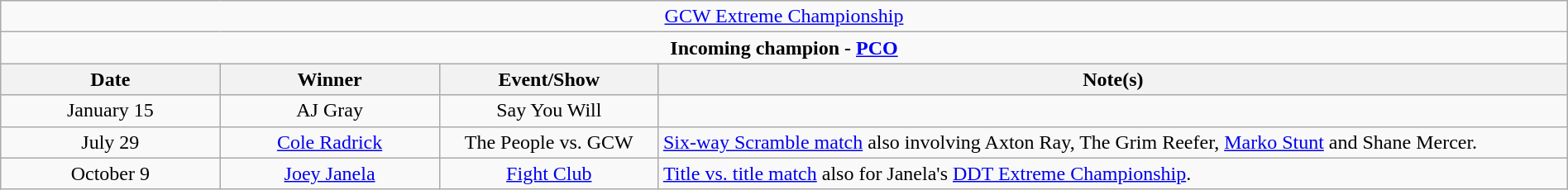<table class="wikitable" style="text-align:center; width:100%;">
<tr>
<td colspan="4" style="text-align: center;"><a href='#'>GCW Extreme Championship</a></td>
</tr>
<tr>
<td colspan="4" style="text-align: center;"><strong>Incoming champion - <a href='#'>PCO</a></strong></td>
</tr>
<tr>
<th width=14%>Date</th>
<th width=14%>Winner</th>
<th width=14%>Event/Show</th>
<th width=58%>Note(s)</th>
</tr>
<tr>
<td>January 15</td>
<td>AJ Gray</td>
<td>Say You Will</td>
<td></td>
</tr>
<tr>
<td>July 29</td>
<td><a href='#'>Cole Radrick</a></td>
<td>The People vs. GCW</td>
<td align=left><a href='#'>Six-way Scramble match</a> also involving Axton Ray, The Grim Reefer, <a href='#'>Marko Stunt</a> and Shane Mercer.</td>
</tr>
<tr>
<td>October 9</td>
<td><a href='#'>Joey Janela</a></td>
<td><a href='#'>Fight Club</a><br></td>
<td align=left><a href='#'>Title vs. title match</a> also for Janela's <a href='#'>DDT Extreme Championship</a>.</td>
</tr>
</table>
